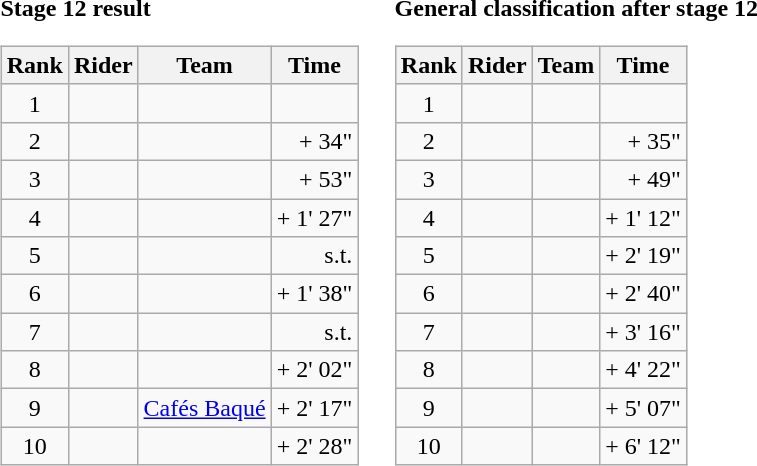<table>
<tr>
<td><strong>Stage 12 result</strong><br><table class="wikitable">
<tr>
<th scope="col">Rank</th>
<th scope="col">Rider</th>
<th scope="col">Team</th>
<th scope="col">Time</th>
</tr>
<tr>
<td style="text-align:center;">1</td>
<td></td>
<td></td>
<td style="text-align:right;"></td>
</tr>
<tr>
<td style="text-align:center;">2</td>
<td></td>
<td></td>
<td style="text-align:right;">+ 34"</td>
</tr>
<tr>
<td style="text-align:center;">3</td>
<td></td>
<td></td>
<td style="text-align:right;">+ 53"</td>
</tr>
<tr>
<td style="text-align:center;">4</td>
<td></td>
<td></td>
<td style="text-align:right;">+ 1' 27"</td>
</tr>
<tr>
<td style="text-align:center;">5</td>
<td></td>
<td></td>
<td style="text-align:right;">s.t.</td>
</tr>
<tr>
<td style="text-align:center;">6</td>
<td></td>
<td></td>
<td style="text-align:right;">+ 1' 38"</td>
</tr>
<tr>
<td style="text-align:center;">7</td>
<td></td>
<td></td>
<td style="text-align:right;">s.t.</td>
</tr>
<tr>
<td style="text-align:center;">8</td>
<td></td>
<td></td>
<td style="text-align:right;">+ 2' 02"</td>
</tr>
<tr>
<td style="text-align:center;">9</td>
<td></td>
<td><a href='#'>Cafés Baqué</a></td>
<td style="text-align:right;">+ 2' 17"</td>
</tr>
<tr>
<td style="text-align:center;">10</td>
<td></td>
<td></td>
<td style="text-align:right;">+ 2' 28"</td>
</tr>
</table>
</td>
<td></td>
<td><strong>General classification after stage 12</strong><br><table class="wikitable">
<tr>
<th scope="col">Rank</th>
<th scope="col">Rider</th>
<th scope="col">Team</th>
<th scope="col">Time</th>
</tr>
<tr>
<td style="text-align:center;">1</td>
<td></td>
<td></td>
<td style="text-align:right;"></td>
</tr>
<tr>
<td style="text-align:center;">2</td>
<td></td>
<td></td>
<td style="text-align:right;">+ 35"</td>
</tr>
<tr>
<td style="text-align:center;">3</td>
<td></td>
<td></td>
<td style="text-align:right;">+ 49"</td>
</tr>
<tr>
<td style="text-align:center;">4</td>
<td></td>
<td></td>
<td style="text-align:right;">+ 1' 12"</td>
</tr>
<tr>
<td style="text-align:center;">5</td>
<td></td>
<td></td>
<td style="text-align:right;">+ 2' 19"</td>
</tr>
<tr>
<td style="text-align:center;">6</td>
<td></td>
<td></td>
<td style="text-align:right;">+ 2' 40"</td>
</tr>
<tr>
<td style="text-align:center;">7</td>
<td></td>
<td></td>
<td style="text-align:right;">+ 3' 16"</td>
</tr>
<tr>
<td style="text-align:center;">8</td>
<td></td>
<td></td>
<td style="text-align:right;">+ 4' 22"</td>
</tr>
<tr>
<td style="text-align:center;">9</td>
<td></td>
<td></td>
<td style="text-align:right;">+ 5' 07"</td>
</tr>
<tr>
<td style="text-align:center;">10</td>
<td></td>
<td></td>
<td style="text-align:right;">+ 6' 12"</td>
</tr>
</table>
</td>
</tr>
</table>
